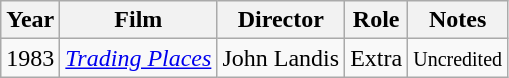<table class="wikitable">
<tr>
<th>Year</th>
<th>Film</th>
<th>Director</th>
<th>Role</th>
<th>Notes</th>
</tr>
<tr>
<td>1983</td>
<td><em><a href='#'>Trading Places</a></em></td>
<td>John Landis</td>
<td>Extra</td>
<td><small>Uncredited</small></td>
</tr>
</table>
